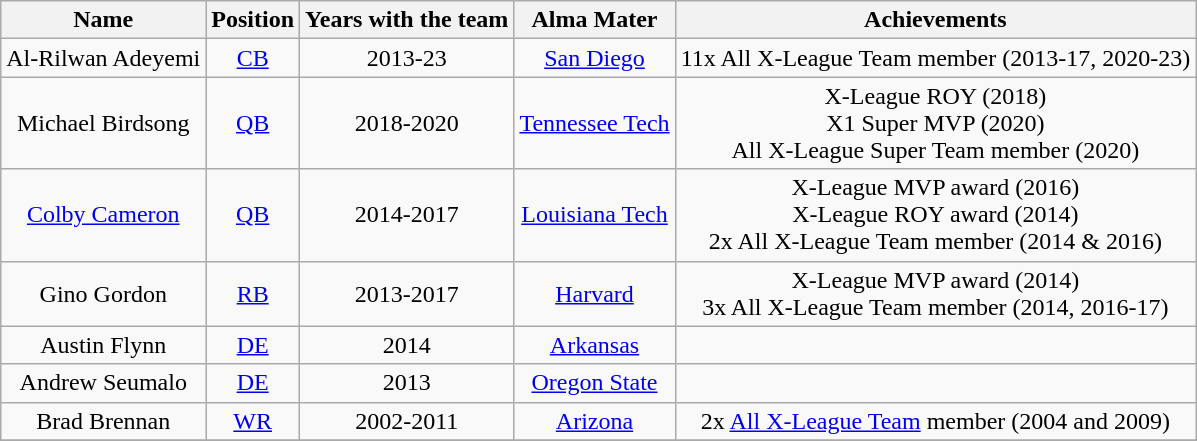<table class="wikitable" style="text-align:center">
<tr>
<th>Name</th>
<th>Position</th>
<th>Years with the team</th>
<th>Alma Mater</th>
<th>Achievements</th>
</tr>
<tr>
<td>Al-Rilwan Adeyemi</td>
<td><a href='#'>CB</a></td>
<td>2013-23</td>
<td><a href='#'>San Diego</a></td>
<td>11x All X-League Team member (2013-17, 2020-23)</td>
</tr>
<tr>
<td>Michael Birdsong</td>
<td><a href='#'>QB</a></td>
<td>2018-2020</td>
<td><a href='#'>Tennessee Tech</a></td>
<td>X-League ROY (2018)<br>X1 Super MVP (2020)<br>All X-League Super Team member (2020)</td>
</tr>
<tr>
<td><a href='#'>Colby Cameron</a></td>
<td><a href='#'>QB</a></td>
<td>2014-2017</td>
<td><a href='#'>Louisiana Tech</a></td>
<td>X-League MVP award (2016)<br>X-League ROY award (2014)<br>2x All X-League Team member (2014 & 2016)</td>
</tr>
<tr>
<td>Gino Gordon</td>
<td><a href='#'>RB</a></td>
<td>2013-2017</td>
<td><a href='#'>Harvard</a></td>
<td>X-League MVP award (2014)<br>3x All X-League Team member (2014, 2016-17)</td>
</tr>
<tr>
<td>Austin Flynn</td>
<td><a href='#'>DE</a></td>
<td>2014</td>
<td><a href='#'>Arkansas</a></td>
<td></td>
</tr>
<tr>
<td>Andrew Seumalo</td>
<td><a href='#'>DE</a></td>
<td>2013</td>
<td><a href='#'>Oregon State</a></td>
<td></td>
</tr>
<tr>
<td>Brad Brennan</td>
<td><a href='#'>WR</a></td>
<td>2002-2011</td>
<td><a href='#'>Arizona</a></td>
<td>2x <a href='#'>All X-League Team</a> member (2004 and 2009)</td>
</tr>
<tr>
</tr>
</table>
